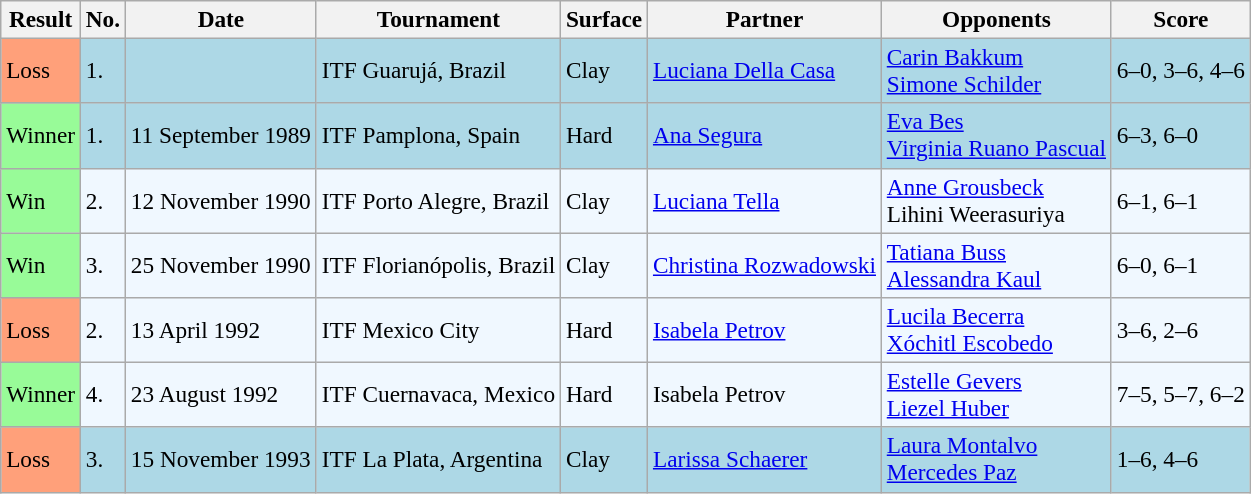<table class="sortable wikitable" style=font-size:97%>
<tr>
<th>Result</th>
<th>No.</th>
<th>Date</th>
<th>Tournament</th>
<th>Surface</th>
<th>Partner</th>
<th>Opponents</th>
<th class="unsortable">Score</th>
</tr>
<tr style="background:lightblue;">
<td style="background:#ffa07a;">Loss</td>
<td>1.</td>
<td></td>
<td>ITF Guarujá, Brazil</td>
<td>Clay</td>
<td> <a href='#'>Luciana Della Casa</a></td>
<td> <a href='#'>Carin Bakkum</a> <br>  <a href='#'>Simone Schilder</a></td>
<td>6–0, 3–6, 4–6</td>
</tr>
<tr style="background:lightblue;">
<td style="background:#98fb98;">Winner</td>
<td>1.</td>
<td>11 September 1989</td>
<td>ITF Pamplona, Spain</td>
<td>Hard</td>
<td> <a href='#'>Ana Segura</a></td>
<td> <a href='#'>Eva Bes</a> <br>  <a href='#'>Virginia Ruano Pascual</a></td>
<td>6–3, 6–0</td>
</tr>
<tr style="background:#f0f8ff;">
<td style="background:#98fb98;">Win</td>
<td>2.</td>
<td>12 November 1990</td>
<td>ITF Porto Alegre, Brazil</td>
<td>Clay</td>
<td> <a href='#'>Luciana Tella</a></td>
<td> <a href='#'>Anne Grousbeck</a> <br>  Lihini Weerasuriya</td>
<td>6–1, 6–1</td>
</tr>
<tr style="background:#f0f8ff;">
<td style="background:#98fb98;">Win</td>
<td>3.</td>
<td>25 November 1990</td>
<td>ITF Florianópolis, Brazil</td>
<td>Clay</td>
<td> <a href='#'>Christina Rozwadowski</a></td>
<td> <a href='#'>Tatiana Buss</a> <br>  <a href='#'>Alessandra Kaul</a></td>
<td>6–0, 6–1</td>
</tr>
<tr style="background:#f0f8ff;">
<td style="background:#ffa07a;">Loss</td>
<td>2.</td>
<td>13 April 1992</td>
<td>ITF Mexico City</td>
<td>Hard</td>
<td> <a href='#'>Isabela Petrov</a></td>
<td> <a href='#'>Lucila Becerra</a> <br>  <a href='#'>Xóchitl Escobedo</a></td>
<td>3–6, 2–6</td>
</tr>
<tr style="background:#f0f8ff;">
<td bgcolor="#98FB98">Winner</td>
<td>4.</td>
<td>23 August 1992</td>
<td>ITF Cuernavaca, Mexico</td>
<td>Hard</td>
<td> Isabela Petrov</td>
<td> <a href='#'>Estelle Gevers</a> <br>  <a href='#'>Liezel Huber</a></td>
<td>7–5, 5–7, 6–2</td>
</tr>
<tr style="background:lightblue;">
<td style="background:#ffa07a;">Loss</td>
<td>3.</td>
<td>15 November 1993</td>
<td>ITF La Plata, Argentina</td>
<td>Clay</td>
<td> <a href='#'>Larissa Schaerer</a></td>
<td> <a href='#'>Laura Montalvo</a> <br>  <a href='#'>Mercedes Paz</a></td>
<td>1–6, 4–6</td>
</tr>
</table>
